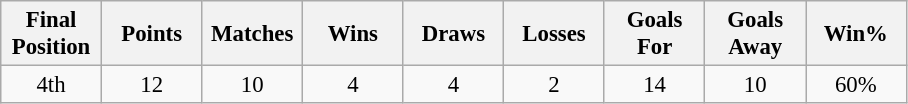<table class="wikitable" style="font-size: 95%; text-align: center;">
<tr>
<th width=60>Final Position</th>
<th width=60>Points</th>
<th width=60>Matches</th>
<th width=60>Wins</th>
<th width=60>Draws</th>
<th width=60>Losses</th>
<th width=60>Goals For</th>
<th width=60>Goals Away</th>
<th width=60>Win%</th>
</tr>
<tr>
<td>4th</td>
<td>12</td>
<td>10</td>
<td>4</td>
<td>4</td>
<td>2</td>
<td>14</td>
<td>10</td>
<td>60%</td>
</tr>
</table>
